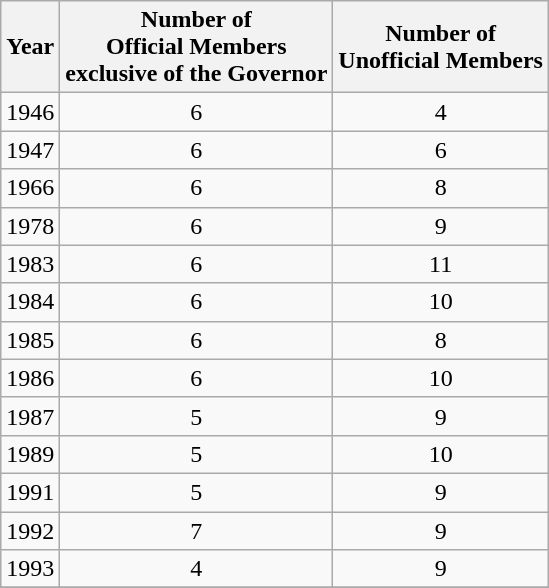<table class="wikitable" style="text-align:center;">
<tr>
<th>Year</th>
<th>Number of<br>Official Members<br>exclusive of the Governor</th>
<th>Number of<br>Unofficial Members</th>
</tr>
<tr>
<td>1946</td>
<td>6</td>
<td>4</td>
</tr>
<tr>
<td>1947</td>
<td>6</td>
<td>6</td>
</tr>
<tr>
<td>1966</td>
<td>6</td>
<td>8</td>
</tr>
<tr>
<td>1978</td>
<td>6</td>
<td>9</td>
</tr>
<tr>
<td>1983</td>
<td>6</td>
<td>11</td>
</tr>
<tr>
<td>1984</td>
<td>6</td>
<td>10</td>
</tr>
<tr>
<td>1985</td>
<td>6</td>
<td>8</td>
</tr>
<tr>
<td>1986</td>
<td>6</td>
<td>10</td>
</tr>
<tr>
<td>1987</td>
<td>5</td>
<td>9</td>
</tr>
<tr>
<td>1989</td>
<td>5</td>
<td>10</td>
</tr>
<tr>
<td>1991</td>
<td>5</td>
<td>9</td>
</tr>
<tr>
<td>1992</td>
<td>7</td>
<td>9</td>
</tr>
<tr>
<td>1993</td>
<td>4</td>
<td>9</td>
</tr>
<tr>
</tr>
</table>
